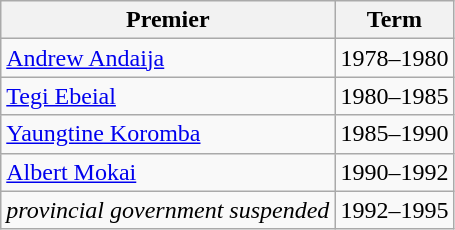<table class="wikitable">
<tr>
<th><strong>Premier</strong></th>
<th><strong>Term</strong></th>
</tr>
<tr>
<td><a href='#'>Andrew Andaija</a></td>
<td>1978–1980</td>
</tr>
<tr>
<td><a href='#'>Tegi Ebeial</a></td>
<td>1980–1985</td>
</tr>
<tr>
<td><a href='#'>Yaungtine Koromba</a></td>
<td>1985–1990</td>
</tr>
<tr>
<td><a href='#'>Albert Mokai</a></td>
<td>1990–1992</td>
</tr>
<tr>
<td><em>provincial government suspended</em></td>
<td>1992–1995</td>
</tr>
</table>
